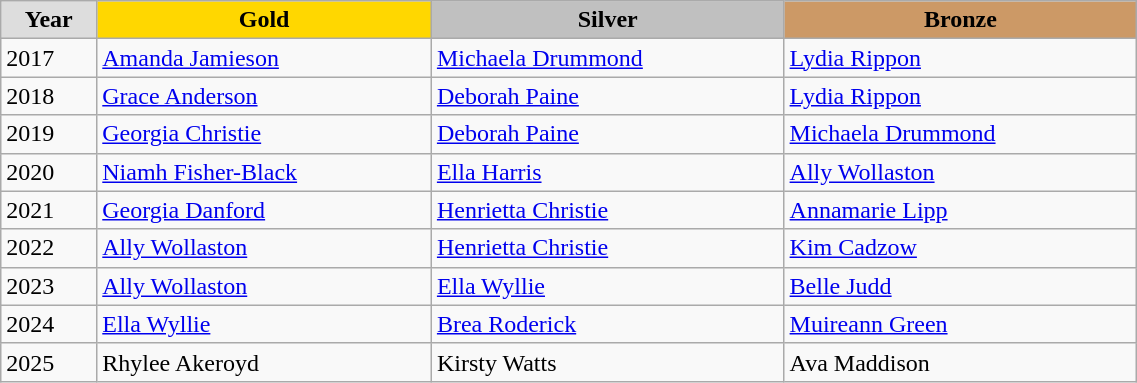<table class="wikitable" style="width: 60%; text-align:left;">
<tr>
<td style="background:#DDDDDD; font-weight:bold; text-align:center;">Year</td>
<td style="background:gold; font-weight:bold; text-align:center;">Gold</td>
<td style="background:silver; font-weight:bold; text-align:center;">Silver</td>
<td style="background:#cc9966; font-weight:bold; text-align:center;">Bronze</td>
</tr>
<tr>
<td>2017</td>
<td><a href='#'>Amanda Jamieson</a></td>
<td><a href='#'>Michaela Drummond</a></td>
<td><a href='#'>Lydia Rippon</a></td>
</tr>
<tr>
<td>2018</td>
<td><a href='#'>Grace Anderson</a></td>
<td><a href='#'>Deborah Paine</a></td>
<td><a href='#'>Lydia Rippon</a></td>
</tr>
<tr>
<td>2019</td>
<td><a href='#'>Georgia Christie</a></td>
<td><a href='#'>Deborah Paine</a></td>
<td><a href='#'>Michaela Drummond</a></td>
</tr>
<tr>
<td>2020</td>
<td><a href='#'>Niamh Fisher-Black</a></td>
<td><a href='#'>Ella Harris</a></td>
<td><a href='#'>Ally Wollaston</a></td>
</tr>
<tr>
<td>2021</td>
<td><a href='#'>Georgia Danford</a></td>
<td><a href='#'>Henrietta Christie</a></td>
<td><a href='#'>Annamarie Lipp</a></td>
</tr>
<tr>
<td>2022</td>
<td><a href='#'>Ally Wollaston</a></td>
<td><a href='#'>Henrietta Christie</a></td>
<td><a href='#'>Kim Cadzow</a></td>
</tr>
<tr>
<td>2023</td>
<td><a href='#'>Ally Wollaston</a></td>
<td><a href='#'>Ella Wyllie</a></td>
<td><a href='#'>Belle Judd</a></td>
</tr>
<tr>
<td>2024</td>
<td><a href='#'>Ella Wyllie</a></td>
<td><a href='#'>Brea Roderick</a></td>
<td><a href='#'>Muireann Green</a></td>
</tr>
<tr>
<td>2025</td>
<td>Rhylee Akeroyd</td>
<td>Kirsty Watts</td>
<td>Ava Maddison</td>
</tr>
</table>
